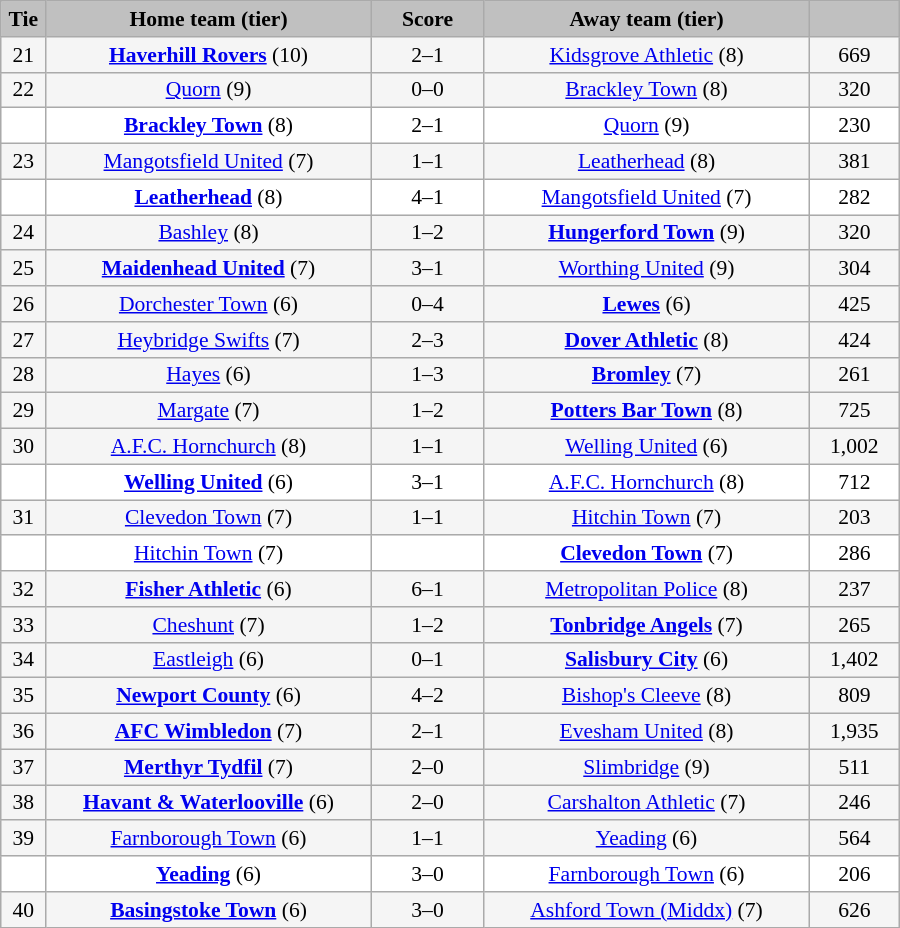<table class="wikitable" style="width: 600px; background:WhiteSmoke; text-align:center; font-size:90%">
<tr>
<td scope="col" style="width:  5.00%; background:silver;"><strong>Tie</strong></td>
<td scope="col" style="width: 36.25%; background:silver;"><strong>Home team (tier)</strong></td>
<td scope="col" style="width: 12.50%; background:silver;"><strong>Score</strong></td>
<td scope="col" style="width: 36.25%; background:silver;"><strong>Away team (tier)</strong></td>
<td scope="col" style="width: 10.00%; background:silver;"><strong></strong></td>
</tr>
<tr>
<td>21</td>
<td><strong><a href='#'>Haverhill Rovers</a></strong> (10)</td>
<td>2–1</td>
<td><a href='#'>Kidsgrove Athletic</a> (8)</td>
<td>669</td>
</tr>
<tr>
<td>22</td>
<td><a href='#'>Quorn</a> (9)</td>
<td>0–0</td>
<td><a href='#'>Brackley Town</a> (8)</td>
<td>320</td>
</tr>
<tr style="background:white;">
<td><em></em></td>
<td><strong><a href='#'>Brackley Town</a></strong> (8)</td>
<td>2–1</td>
<td><a href='#'>Quorn</a> (9)</td>
<td>230</td>
</tr>
<tr>
<td>23</td>
<td><a href='#'>Mangotsfield United</a> (7)</td>
<td>1–1</td>
<td><a href='#'>Leatherhead</a> (8)</td>
<td>381</td>
</tr>
<tr style="background:white;">
<td><em></em></td>
<td><strong><a href='#'>Leatherhead</a></strong> (8)</td>
<td>4–1</td>
<td><a href='#'>Mangotsfield United</a> (7)</td>
<td>282</td>
</tr>
<tr>
<td>24</td>
<td><a href='#'>Bashley</a> (8)</td>
<td>1–2</td>
<td><strong><a href='#'>Hungerford Town</a></strong> (9)</td>
<td>320</td>
</tr>
<tr>
<td>25</td>
<td><strong><a href='#'>Maidenhead United</a></strong> (7)</td>
<td>3–1</td>
<td><a href='#'>Worthing United</a> (9)</td>
<td>304</td>
</tr>
<tr>
<td>26</td>
<td><a href='#'>Dorchester Town</a> (6)</td>
<td>0–4</td>
<td><strong><a href='#'>Lewes</a></strong> (6)</td>
<td>425</td>
</tr>
<tr>
<td>27</td>
<td><a href='#'>Heybridge Swifts</a> (7)</td>
<td>2–3</td>
<td><strong><a href='#'>Dover Athletic</a></strong> (8)</td>
<td>424</td>
</tr>
<tr>
<td>28</td>
<td><a href='#'>Hayes</a> (6)</td>
<td>1–3</td>
<td><strong><a href='#'>Bromley</a></strong> (7)</td>
<td>261</td>
</tr>
<tr>
<td>29</td>
<td><a href='#'>Margate</a> (7)</td>
<td>1–2</td>
<td><strong><a href='#'>Potters Bar Town</a></strong> (8)</td>
<td>725</td>
</tr>
<tr>
<td>30</td>
<td><a href='#'>A.F.C. Hornchurch</a> (8)</td>
<td>1–1</td>
<td><a href='#'>Welling United</a> (6)</td>
<td>1,002</td>
</tr>
<tr style="background:white;">
<td><em></em></td>
<td><strong><a href='#'>Welling United</a></strong> (6)</td>
<td>3–1</td>
<td><a href='#'>A.F.C. Hornchurch</a> (8)</td>
<td>712</td>
</tr>
<tr>
<td>31</td>
<td><a href='#'>Clevedon Town</a> (7)</td>
<td>1–1</td>
<td><a href='#'>Hitchin Town</a> (7)</td>
<td>203</td>
</tr>
<tr style="background:white;">
<td><em></em></td>
<td><a href='#'>Hitchin Town</a> (7)</td>
<td></td>
<td><strong><a href='#'>Clevedon Town</a></strong> (7)</td>
<td>286</td>
</tr>
<tr>
<td>32</td>
<td><strong><a href='#'>Fisher Athletic</a></strong> (6)</td>
<td>6–1</td>
<td><a href='#'>Metropolitan Police</a> (8)</td>
<td>237</td>
</tr>
<tr>
<td>33</td>
<td><a href='#'>Cheshunt</a> (7)</td>
<td>1–2</td>
<td><strong><a href='#'>Tonbridge Angels</a></strong> (7)</td>
<td>265</td>
</tr>
<tr>
<td>34</td>
<td><a href='#'>Eastleigh</a> (6)</td>
<td>0–1</td>
<td><strong><a href='#'>Salisbury City</a></strong> (6)</td>
<td>1,402</td>
</tr>
<tr>
<td>35</td>
<td><strong><a href='#'>Newport County</a></strong> (6)</td>
<td>4–2</td>
<td><a href='#'>Bishop's Cleeve</a> (8)</td>
<td>809</td>
</tr>
<tr>
<td>36</td>
<td><strong><a href='#'>AFC Wimbledon</a></strong> (7)</td>
<td>2–1</td>
<td><a href='#'>Evesham United</a> (8)</td>
<td>1,935</td>
</tr>
<tr>
<td>37</td>
<td><strong><a href='#'>Merthyr Tydfil</a></strong> (7)</td>
<td>2–0</td>
<td><a href='#'>Slimbridge</a> (9)</td>
<td>511</td>
</tr>
<tr>
<td>38</td>
<td><strong><a href='#'>Havant & Waterlooville</a></strong> (6)</td>
<td>2–0</td>
<td><a href='#'>Carshalton Athletic</a> (7)</td>
<td>246</td>
</tr>
<tr>
<td>39</td>
<td><a href='#'>Farnborough Town</a> (6)</td>
<td>1–1</td>
<td><a href='#'>Yeading</a> (6)</td>
<td>564</td>
</tr>
<tr style="background:white;">
<td><em></em></td>
<td><strong><a href='#'>Yeading</a></strong> (6)</td>
<td>3–0</td>
<td><a href='#'>Farnborough Town</a> (6)</td>
<td>206</td>
</tr>
<tr>
<td>40</td>
<td><strong><a href='#'>Basingstoke Town</a></strong> (6)</td>
<td>3–0</td>
<td><a href='#'>Ashford Town (Middx)</a> (7)</td>
<td>626</td>
</tr>
</table>
